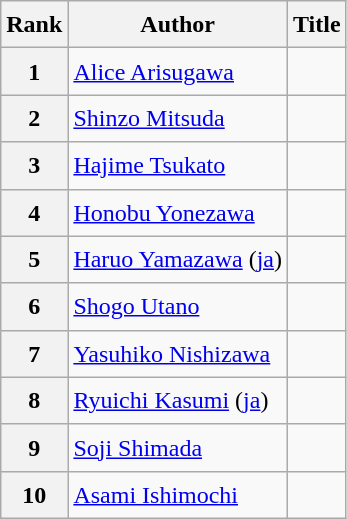<table class="wikitable sortable" style="font-size:1.00em; line-height:1.5em;">
<tr>
<th>Rank</th>
<th>Author</th>
<th>Title</th>
</tr>
<tr>
<th>1</th>
<td><a href='#'>Alice Arisugawa</a></td>
<td></td>
</tr>
<tr>
<th>2</th>
<td><a href='#'>Shinzo Mitsuda</a></td>
<td></td>
</tr>
<tr>
<th>3</th>
<td><a href='#'>Hajime Tsukato</a></td>
<td></td>
</tr>
<tr>
<th>4</th>
<td><a href='#'>Honobu Yonezawa</a></td>
<td></td>
</tr>
<tr>
<th>5</th>
<td><a href='#'>Haruo Yamazawa</a> (<a href='#'>ja</a>)</td>
<td></td>
</tr>
<tr>
<th>6</th>
<td><a href='#'>Shogo Utano</a></td>
<td></td>
</tr>
<tr>
<th>7</th>
<td><a href='#'>Yasuhiko Nishizawa</a></td>
<td></td>
</tr>
<tr>
<th>8</th>
<td><a href='#'>Ryuichi Kasumi</a> (<a href='#'>ja</a>)</td>
<td></td>
</tr>
<tr>
<th>9</th>
<td><a href='#'>Soji Shimada</a></td>
<td></td>
</tr>
<tr>
<th>10</th>
<td><a href='#'>Asami Ishimochi</a></td>
<td></td>
</tr>
</table>
